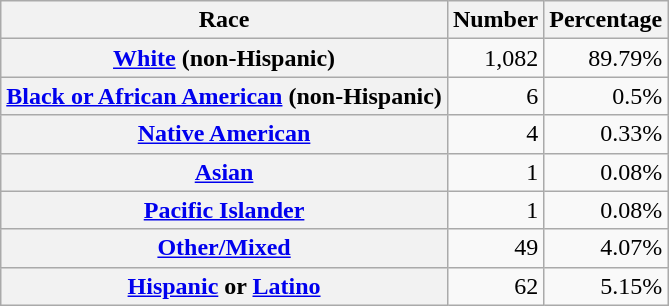<table class="wikitable" style="text-align:right">
<tr>
<th scope="col">Race</th>
<th scope="col">Number</th>
<th scope="col">Percentage</th>
</tr>
<tr>
<th scope="row"><a href='#'>White</a> (non-Hispanic)</th>
<td>1,082</td>
<td>89.79%</td>
</tr>
<tr>
<th scope="row"><a href='#'>Black or African American</a> (non-Hispanic)</th>
<td>6</td>
<td>0.5%</td>
</tr>
<tr>
<th scope="row"><a href='#'>Native American</a></th>
<td>4</td>
<td>0.33%</td>
</tr>
<tr>
<th scope="row"><a href='#'>Asian</a></th>
<td>1</td>
<td>0.08%</td>
</tr>
<tr>
<th scope="row"><a href='#'>Pacific Islander</a></th>
<td>1</td>
<td>0.08%</td>
</tr>
<tr>
<th scope="row"><a href='#'>Other/Mixed</a></th>
<td>49</td>
<td>4.07%</td>
</tr>
<tr>
<th scope="row"><a href='#'>Hispanic</a> or <a href='#'>Latino</a></th>
<td>62</td>
<td>5.15%</td>
</tr>
</table>
